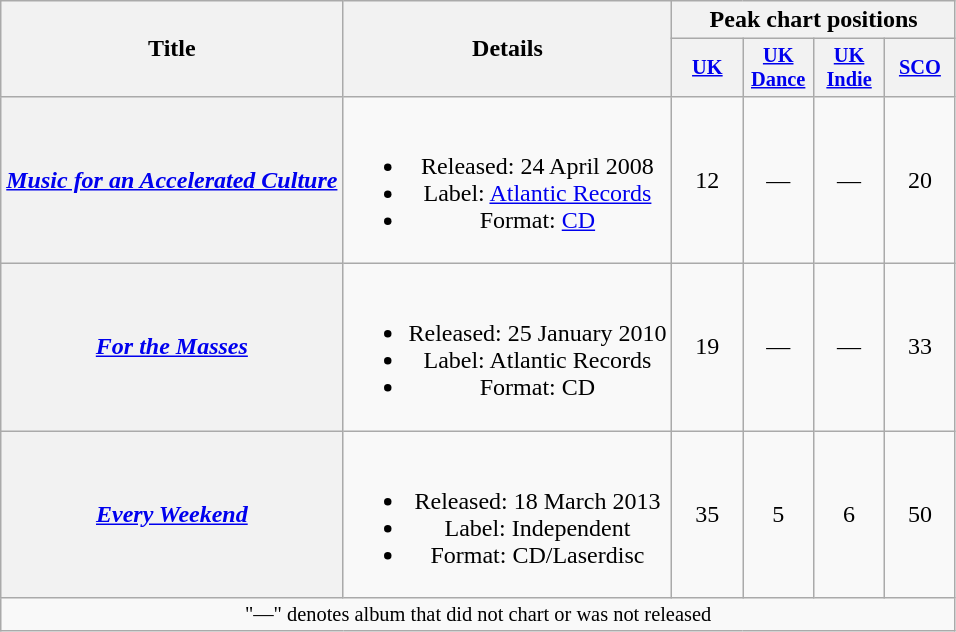<table class="wikitable plainrowheaders" style="text-align:center;">
<tr>
<th scope="col" rowspan="2">Title</th>
<th scope="col" rowspan="2">Details</th>
<th scope="col" colspan="4">Peak chart positions</th>
</tr>
<tr>
<th scope="col" style="width:3em;font-size:85%;"><a href='#'>UK</a><br></th>
<th scope="col" style="width:3em;font-size:85%;"><a href='#'>UK<br>Dance</a><br></th>
<th scope="col" style="width:3em;font-size:85%;"><a href='#'>UK<br>Indie</a><br></th>
<th scope="col" style="width:3em;font-size:85%;"><a href='#'>SCO</a><br></th>
</tr>
<tr>
<th scope="row"><em><a href='#'>Music for an Accelerated Culture</a></em></th>
<td><br><ul><li>Released: 24 April 2008</li><li>Label: <a href='#'>Atlantic Records</a></li><li>Format: <a href='#'>CD</a></li></ul></td>
<td>12</td>
<td>—</td>
<td>—</td>
<td>20</td>
</tr>
<tr>
<th scope="row"><em><a href='#'>For the Masses</a></em></th>
<td><br><ul><li>Released: 25 January 2010</li><li>Label: Atlantic Records</li><li>Format: CD</li></ul></td>
<td>19</td>
<td>—</td>
<td>—</td>
<td>33</td>
</tr>
<tr>
<th scope="row"><em><a href='#'>Every Weekend</a></em></th>
<td><br><ul><li>Released: 18 March 2013</li><li>Label: Independent</li><li>Format: CD/Laserdisc</li></ul></td>
<td>35</td>
<td>5</td>
<td>6</td>
<td>50</td>
</tr>
<tr>
<td colspan="14" style="font-size:85%;">"—" denotes album that did not chart or was not released</td>
</tr>
</table>
